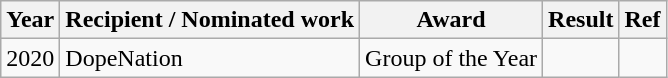<table class="wikitable">
<tr>
<th>Year</th>
<th>Recipient / Nominated work</th>
<th>Award</th>
<th>Result</th>
<th>Ref</th>
</tr>
<tr>
<td>2020</td>
<td>DopeNation</td>
<td Hiplife Song of the Year>Group of the Year</td>
<td></td>
<td></td>
</tr>
</table>
